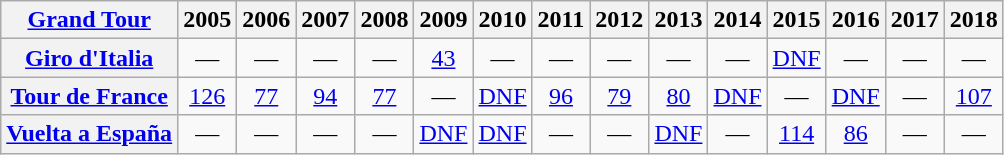<table class="wikitable plainrowheaders">
<tr>
<th scope="col"><a href='#'>Grand Tour</a></th>
<th scope="col">2005</th>
<th scope="col">2006</th>
<th scope="col">2007</th>
<th scope="col">2008</th>
<th scope="col">2009</th>
<th scope="col">2010</th>
<th scope="col">2011</th>
<th scope="col">2012</th>
<th scope="col">2013</th>
<th scope="col">2014</th>
<th scope="col">2015</th>
<th scope="col">2016</th>
<th scope="col">2017</th>
<th scope="col">2018</th>
</tr>
<tr style="text-align:center;">
<th scope="row"> <a href='#'>Giro d'Italia</a></th>
<td>—</td>
<td>—</td>
<td>—</td>
<td>—</td>
<td><a href='#'>43</a></td>
<td>—</td>
<td>—</td>
<td>—</td>
<td>—</td>
<td>—</td>
<td><a href='#'>DNF</a></td>
<td>—</td>
<td>—</td>
<td>—</td>
</tr>
<tr style="text-align:center;">
<th scope="row"> <a href='#'>Tour de France</a></th>
<td><a href='#'>126</a></td>
<td><a href='#'>77</a></td>
<td><a href='#'>94</a></td>
<td><a href='#'>77</a></td>
<td>—</td>
<td><a href='#'>DNF</a></td>
<td><a href='#'>96</a></td>
<td><a href='#'>79</a></td>
<td><a href='#'>80</a></td>
<td><a href='#'>DNF</a></td>
<td>—</td>
<td><a href='#'>DNF</a></td>
<td>—</td>
<td><a href='#'>107</a></td>
</tr>
<tr style="text-align:center;">
<th scope="row"> <a href='#'>Vuelta a España</a></th>
<td>—</td>
<td>—</td>
<td>—</td>
<td>—</td>
<td><a href='#'>DNF</a></td>
<td><a href='#'>DNF</a></td>
<td>—</td>
<td>—</td>
<td><a href='#'>DNF</a></td>
<td>—</td>
<td><a href='#'>114</a></td>
<td><a href='#'>86</a></td>
<td>—</td>
<td>—</td>
</tr>
</table>
